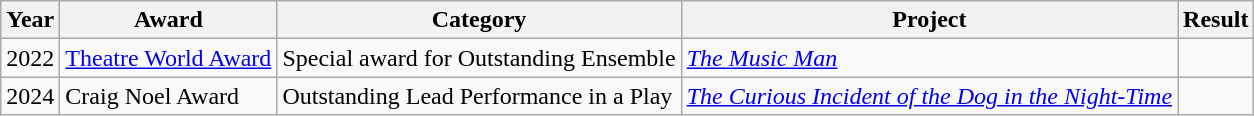<table class="wikitable">
<tr>
<th>Year</th>
<th>Award</th>
<th>Category</th>
<th>Project</th>
<th>Result</th>
</tr>
<tr>
<td>2022</td>
<td><a href='#'>Theatre World Award</a></td>
<td>Special award for Outstanding Ensemble</td>
<td><em><a href='#'>The Music Man</a></em></td>
<td></td>
</tr>
<tr>
<td>2024</td>
<td>Craig Noel Award</td>
<td>Outstanding Lead Performance in a Play</td>
<td><em><a href='#'>The Curious Incident of the Dog in the Night-Time</a></em></td>
<td></td>
</tr>
</table>
